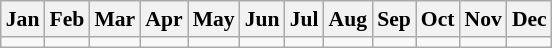<table class="wikitable" style="font-size:90%">
<tr>
<th>Jan</th>
<th>Feb</th>
<th>Mar</th>
<th>Apr</th>
<th>May</th>
<th>Jun</th>
<th>Jul</th>
<th>Aug</th>
<th>Sep</th>
<th>Oct</th>
<th>Nov</th>
<th>Dec</th>
</tr>
<tr>
<td></td>
<td></td>
<td></td>
<td></td>
<td></td>
<td></td>
<td></td>
<td></td>
<td></td>
<td></td>
<td></td>
<td></td>
</tr>
</table>
